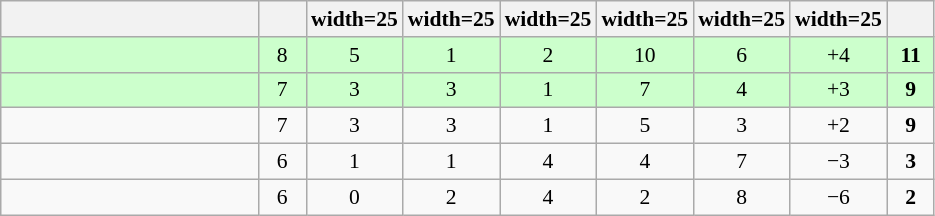<table class="wikitable" style="text-align: center; font-size: 90%;">
<tr>
<th width=165></th>
<th width=25></th>
<th>width=25</th>
<th>width=25</th>
<th>width=25</th>
<th>width=25</th>
<th>width=25</th>
<th>width=25</th>
<th width=25></th>
</tr>
<tr style="background:#cfc;">
<td align="left"><strong></strong></td>
<td>8</td>
<td>5</td>
<td>1</td>
<td>2</td>
<td>10</td>
<td>6</td>
<td>+4</td>
<td><strong>11</strong></td>
</tr>
<tr style="background:#cfc;">
<td align="left"></td>
<td>7</td>
<td>3</td>
<td>3</td>
<td>1</td>
<td>7</td>
<td>4</td>
<td>+3</td>
<td><strong>9</strong></td>
</tr>
<tr>
<td align="left"></td>
<td>7</td>
<td>3</td>
<td>3</td>
<td>1</td>
<td>5</td>
<td>3</td>
<td>+2</td>
<td><strong>9</strong></td>
</tr>
<tr>
<td align="left"></td>
<td>6</td>
<td>1</td>
<td>1</td>
<td>4</td>
<td>4</td>
<td>7</td>
<td>−3</td>
<td><strong>3</strong></td>
</tr>
<tr>
<td align="left"></td>
<td>6</td>
<td>0</td>
<td>2</td>
<td>4</td>
<td>2</td>
<td>8</td>
<td>−6</td>
<td><strong>2</strong></td>
</tr>
</table>
